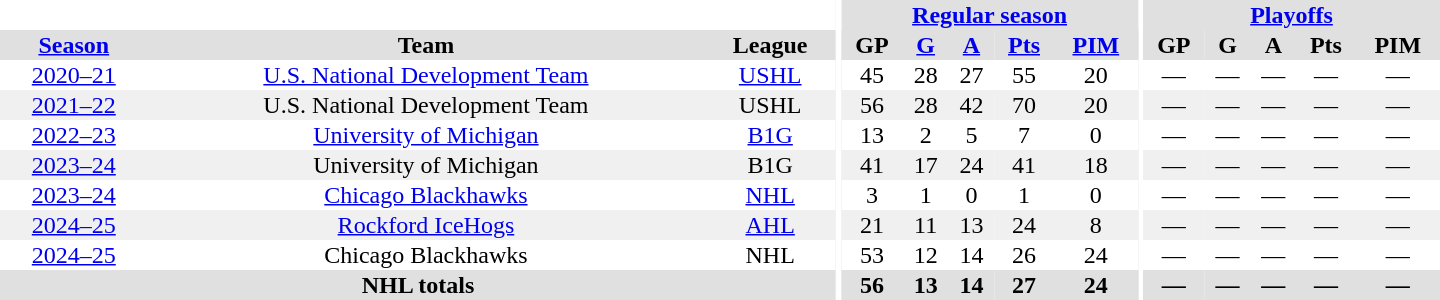<table border="0" cellpadding="1" cellspacing="0" style="text-align:center; width:60em">
<tr bgcolor="#e0e0e0">
<th colspan="3" bgcolor="#ffffff"></th>
<th rowspan="100" bgcolor="#ffffff"></th>
<th colspan="5"><a href='#'>Regular season</a></th>
<th rowspan="100" bgcolor="#ffffff"></th>
<th colspan="5"><a href='#'>Playoffs</a></th>
</tr>
<tr bgcolor="#e0e0e0">
<th><a href='#'>Season</a></th>
<th>Team</th>
<th>League</th>
<th>GP</th>
<th><a href='#'>G</a></th>
<th><a href='#'>A</a></th>
<th><a href='#'>Pts</a></th>
<th><a href='#'>PIM</a></th>
<th>GP</th>
<th>G</th>
<th>A</th>
<th>Pts</th>
<th>PIM</th>
</tr>
<tr>
<td><a href='#'>2020–21</a></td>
<td><a href='#'>U.S. National Development Team</a></td>
<td><a href='#'>USHL</a></td>
<td>45</td>
<td>28</td>
<td>27</td>
<td>55</td>
<td>20</td>
<td>—</td>
<td>—</td>
<td>—</td>
<td>—</td>
<td>—</td>
</tr>
<tr bgcolor="#f0f0f0">
<td><a href='#'>2021–22</a></td>
<td>U.S. National Development Team</td>
<td>USHL</td>
<td>56</td>
<td>28</td>
<td>42</td>
<td>70</td>
<td>20</td>
<td>—</td>
<td>—</td>
<td>—</td>
<td>—</td>
<td>—</td>
</tr>
<tr>
<td><a href='#'>2022–23</a></td>
<td><a href='#'>University of Michigan</a></td>
<td><a href='#'>B1G</a></td>
<td>13</td>
<td>2</td>
<td>5</td>
<td>7</td>
<td>0</td>
<td>—</td>
<td>—</td>
<td>—</td>
<td>—</td>
<td>—</td>
</tr>
<tr bgcolor="#f0f0f0">
<td><a href='#'>2023–24</a></td>
<td>University of Michigan</td>
<td>B1G</td>
<td>41</td>
<td>17</td>
<td>24</td>
<td>41</td>
<td>18</td>
<td>—</td>
<td>—</td>
<td>—</td>
<td>—</td>
<td>—</td>
</tr>
<tr>
<td><a href='#'>2023–24</a></td>
<td><a href='#'>Chicago Blackhawks</a></td>
<td><a href='#'>NHL</a></td>
<td>3</td>
<td>1</td>
<td>0</td>
<td>1</td>
<td>0</td>
<td>—</td>
<td>—</td>
<td>—</td>
<td>—</td>
<td>—</td>
</tr>
<tr bgcolor="#f0f0f0">
<td><a href='#'>2024–25</a></td>
<td><a href='#'>Rockford IceHogs</a></td>
<td><a href='#'>AHL</a></td>
<td>21</td>
<td>11</td>
<td>13</td>
<td>24</td>
<td>8</td>
<td>—</td>
<td>—</td>
<td>—</td>
<td>—</td>
<td>—</td>
</tr>
<tr>
<td><a href='#'>2024–25</a></td>
<td>Chicago Blackhawks</td>
<td>NHL</td>
<td>53</td>
<td>12</td>
<td>14</td>
<td>26</td>
<td>24</td>
<td>—</td>
<td>—</td>
<td>—</td>
<td>—</td>
<td>—</td>
</tr>
<tr bgcolor="#e0e0e0">
<th colspan="3">NHL totals</th>
<th>56</th>
<th>13</th>
<th>14</th>
<th>27</th>
<th>24</th>
<th>—</th>
<th>—</th>
<th>—</th>
<th>—</th>
<th>—</th>
</tr>
</table>
